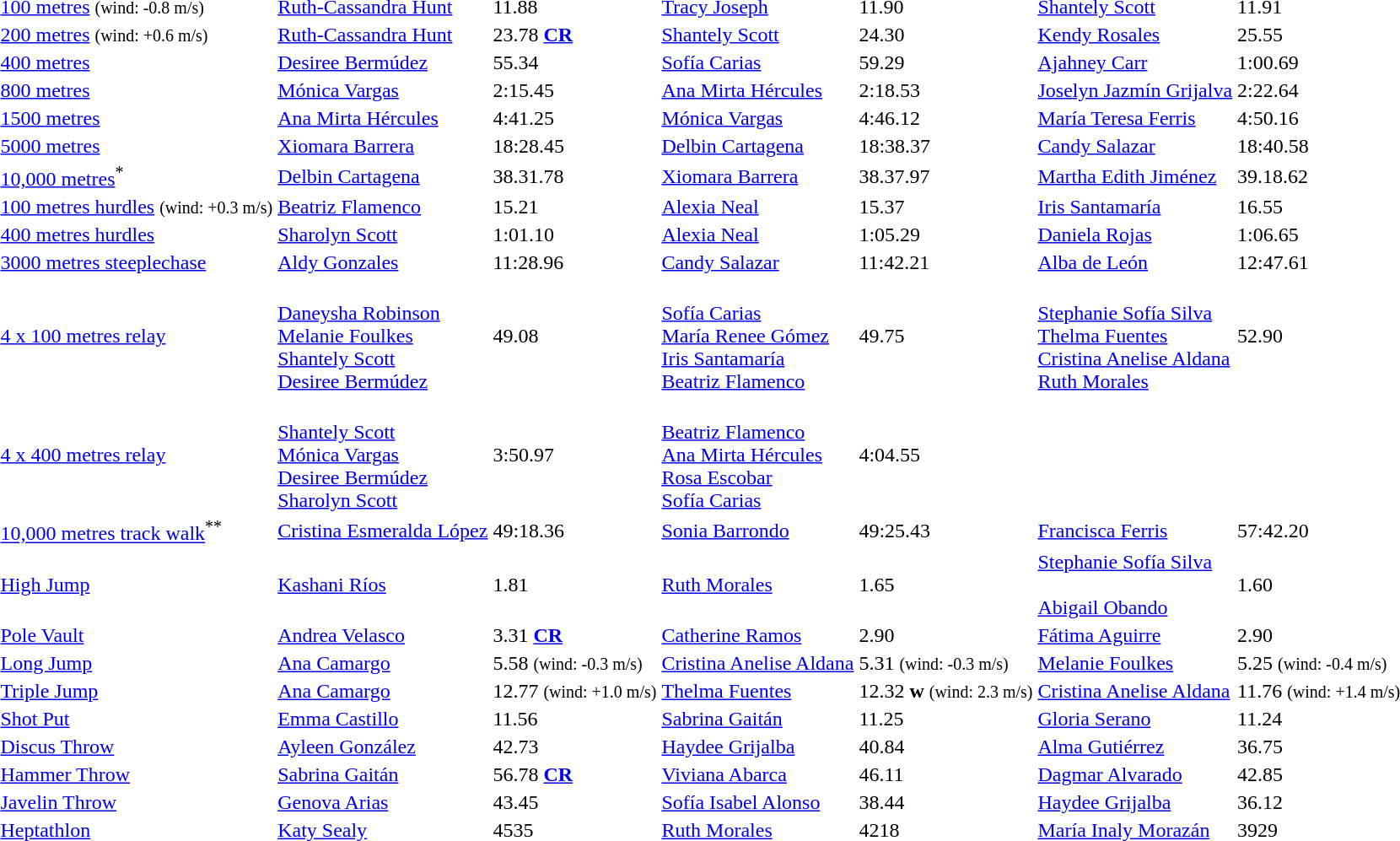<table>
<tr>
<td><a href='#'>100 metres</a> <small>(wind: -0.8 m/s)</small></td>
<td align=left><a href='#'>Ruth-Cassandra Hunt</a> <br> </td>
<td>11.88</td>
<td align=left><a href='#'>Tracy Joseph</a> <br> </td>
<td>11.90</td>
<td align=left><a href='#'>Shantely Scott</a> <br> </td>
<td>11.91</td>
</tr>
<tr>
<td><a href='#'>200 metres</a> <small>(wind: +0.6 m/s)</small></td>
<td align=left><a href='#'>Ruth-Cassandra Hunt</a> <br> </td>
<td>23.78 <a href='#'><strong>CR</strong></a></td>
<td align=left><a href='#'>Shantely Scott</a> <br> </td>
<td>24.30</td>
<td align=left><a href='#'>Kendy Rosales</a> <br> </td>
<td>25.55</td>
</tr>
<tr>
<td><a href='#'>400 metres</a></td>
<td align=left><a href='#'>Desiree Bermúdez</a> <br> </td>
<td>55.34</td>
<td align=left><a href='#'>Sofía Carias</a> <br> </td>
<td>59.29</td>
<td align=left><a href='#'>Ajahney Carr</a> <br> </td>
<td>1:00.69</td>
</tr>
<tr>
<td><a href='#'>800 metres</a></td>
<td align=left><a href='#'>Mónica Vargas</a> <br> </td>
<td>2:15.45</td>
<td align=left><a href='#'>Ana Mirta Hércules</a> <br> </td>
<td>2:18.53</td>
<td align=left><a href='#'>Joselyn Jazmín Grijalva</a> <br> </td>
<td>2:22.64</td>
</tr>
<tr>
<td><a href='#'>1500 metres</a></td>
<td align=left><a href='#'>Ana Mirta Hércules</a> <br> </td>
<td>4:41.25</td>
<td align=left><a href='#'>Mónica Vargas</a> <br> </td>
<td>4:46.12</td>
<td align=left><a href='#'>María Teresa Ferris</a> <br> </td>
<td>4:50.16</td>
</tr>
<tr>
<td><a href='#'>5000 metres</a></td>
<td align=left><a href='#'>Xiomara Barrera</a> <br> </td>
<td>18:28.45</td>
<td align=left><a href='#'>Delbin Cartagena</a> <br> </td>
<td>18:38.37</td>
<td align=left><a href='#'>Candy Salazar</a> <br> </td>
<td>18:40.58</td>
</tr>
<tr>
<td><a href='#'>10,000 metres</a><sup>*</sup></td>
<td align=left><a href='#'>Delbin Cartagena</a> <br> </td>
<td>38.31.78</td>
<td align=left><a href='#'>Xiomara Barrera</a> <br> </td>
<td>38.37.97</td>
<td align=left><a href='#'>Martha Edith Jiménez</a> <br> </td>
<td>39.18.62</td>
</tr>
<tr>
<td><a href='#'>100 metres hurdles</a> <small>(wind: +0.3 m/s)</small></td>
<td align=left><a href='#'>Beatriz Flamenco</a> <br> </td>
<td>15.21</td>
<td align=left><a href='#'>Alexia Neal</a> <br> </td>
<td>15.37</td>
<td align=left><a href='#'>Iris Santamaría</a> <br> </td>
<td>16.55</td>
</tr>
<tr>
<td><a href='#'>400 metres hurdles</a></td>
<td align=left><a href='#'>Sharolyn Scott</a> <br> </td>
<td>1:01.10</td>
<td align=left><a href='#'>Alexia Neal</a> <br> </td>
<td>1:05.29</td>
<td align=left><a href='#'>Daniela Rojas</a> <br> </td>
<td>1:06.65</td>
</tr>
<tr>
<td><a href='#'>3000 metres steeplechase</a></td>
<td align=left><a href='#'>Aldy Gonzales</a> <br> </td>
<td>11:28.96</td>
<td align=left><a href='#'>Candy Salazar</a> <br> </td>
<td>11:42.21</td>
<td align=left><a href='#'>Alba de León</a> <br> </td>
<td>12:47.61</td>
</tr>
<tr>
<td><a href='#'>4 x 100 metres relay</a></td>
<td> <br> <a href='#'>Daneysha Robinson</a> <br> <a href='#'>Melanie Foulkes</a> <br> <a href='#'>Shantely Scott</a> <br> <a href='#'>Desiree Bermúdez</a></td>
<td>49.08</td>
<td> <br> <a href='#'>Sofía Carias</a> <br> <a href='#'>María Renee Gómez</a> <br> <a href='#'>Iris Santamaría</a> <br> <a href='#'>Beatriz Flamenco</a></td>
<td>49.75</td>
<td> <br> <a href='#'>Stephanie Sofía Silva</a> <br> <a href='#'>Thelma Fuentes</a> <br> <a href='#'>Cristina Anelise Aldana</a> <br> <a href='#'>Ruth Morales</a></td>
<td>52.90</td>
</tr>
<tr>
<td><a href='#'>4 x 400 metres relay</a></td>
<td> <br> <a href='#'>Shantely Scott</a> <br> <a href='#'>Mónica Vargas</a> <br> <a href='#'>Desiree Bermúdez</a> <br> <a href='#'>Sharolyn Scott</a></td>
<td>3:50.97</td>
<td> <br> <a href='#'>Beatriz Flamenco</a> <br> <a href='#'>Ana Mirta Hércules</a> <br> <a href='#'>Rosa Escobar</a> <br> <a href='#'>Sofía Carias</a></td>
<td>4:04.55</td>
<td></td>
<td></td>
</tr>
<tr>
<td><a href='#'>10,000 metres track walk</a><sup>**</sup></td>
<td align=left><a href='#'>Cristina Esmeralda López</a> <br> </td>
<td>49:18.36</td>
<td align=left><a href='#'>Sonia Barrondo</a> <br> </td>
<td>49:25.43</td>
<td align=left><a href='#'>Francisca Ferris</a> <br> </td>
<td>57:42.20</td>
</tr>
<tr>
<td><a href='#'>High Jump</a></td>
<td align=left><a href='#'>Kashani Ríos</a> <br> </td>
<td>1.81</td>
<td align=left><a href='#'>Ruth Morales</a> <br> </td>
<td>1.65</td>
<td align=left><a href='#'>Stephanie Sofía Silva</a> <br>  <br> <a href='#'>Abigail Obando</a> <br> </td>
<td>1.60</td>
</tr>
<tr>
<td><a href='#'>Pole Vault</a></td>
<td align=left><a href='#'>Andrea Velasco</a> <br> </td>
<td>3.31  <a href='#'><strong>CR</strong></a></td>
<td align=left><a href='#'>Catherine Ramos</a> <br> </td>
<td>2.90</td>
<td align=left><a href='#'>Fátima Aguirre</a> <br> </td>
<td>2.90</td>
</tr>
<tr>
<td><a href='#'>Long Jump</a></td>
<td align=left><a href='#'>Ana Camargo</a> <br> </td>
<td>5.58 <small>(wind: -0.3 m/s)</small></td>
<td align=left><a href='#'>Cristina Anelise Aldana</a> <br> </td>
<td>5.31 <small>(wind: -0.3 m/s)</small></td>
<td align=left><a href='#'>Melanie Foulkes</a> <br> </td>
<td>5.25 <small>(wind: -0.4 m/s)</small></td>
</tr>
<tr>
<td><a href='#'>Triple Jump</a></td>
<td align=left><a href='#'>Ana Camargo</a> <br> </td>
<td>12.77 <small>(wind: +1.0 m/s)</small></td>
<td align=left><a href='#'>Thelma Fuentes</a> <br> </td>
<td>12.32 <strong>w</strong> <small>(wind: 2.3 m/s)</small></td>
<td align=left><a href='#'>Cristina Anelise Aldana</a> <br> </td>
<td>11.76 <small>(wind: +1.4 m/s)</small></td>
</tr>
<tr>
<td><a href='#'>Shot Put</a></td>
<td align=left><a href='#'>Emma Castillo</a> <br> </td>
<td>11.56</td>
<td align=left><a href='#'>Sabrina Gaitán</a> <br> </td>
<td>11.25</td>
<td align=left><a href='#'>Gloria Serano</a> <br> </td>
<td>11.24</td>
</tr>
<tr>
<td><a href='#'>Discus Throw</a></td>
<td align=left><a href='#'>Ayleen González</a> <br> </td>
<td>42.73</td>
<td align=left><a href='#'>Haydee Grijalba</a> <br> </td>
<td>40.84</td>
<td align=left><a href='#'>Alma Gutiérrez</a> <br> </td>
<td>36.75</td>
</tr>
<tr>
<td><a href='#'>Hammer Throw</a></td>
<td align=left><a href='#'>Sabrina Gaitán</a> <br> </td>
<td>56.78 <a href='#'><strong>CR</strong></a></td>
<td align=left><a href='#'>Viviana Abarca</a> <br> </td>
<td>46.11</td>
<td align=left><a href='#'>Dagmar Alvarado</a> <br> </td>
<td>42.85</td>
</tr>
<tr>
<td><a href='#'>Javelin Throw</a></td>
<td align=left><a href='#'>Genova Arias</a> <br> </td>
<td>43.45</td>
<td align=left><a href='#'>Sofía Isabel Alonso</a> <br> </td>
<td>38.44</td>
<td align=left><a href='#'>Haydee Grijalba</a> <br> </td>
<td>36.12</td>
</tr>
<tr>
<td><a href='#'>Heptathlon</a></td>
<td align=left><a href='#'>Katy Sealy</a> <br> </td>
<td>4535</td>
<td align=left><a href='#'>Ruth Morales</a> <br> </td>
<td>4218</td>
<td align=left><a href='#'>María Inaly Morazán</a> <br> </td>
<td>3929</td>
</tr>
</table>
